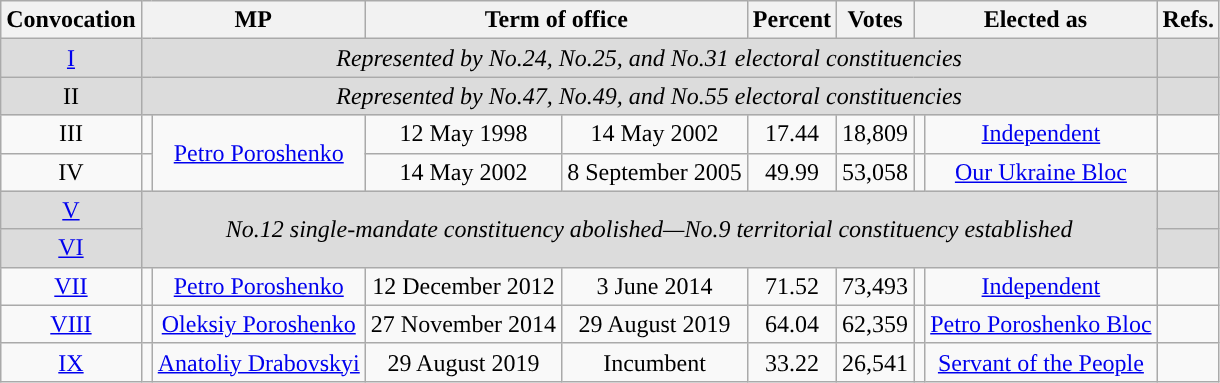<table class=wikitable>
<tr>
<th>Convocation</th>
<th colspan=2>MP</th>
<th colspan=2>Term of office</th>
<th>Percent</th>
<th>Votes</th>
<th colspan=2>Elected as</th>
<th>Refs.</th>
</tr>
<tr>
<td style="background-color:#DCDCDC" align=center><a href='#'>I</a></td>
<td colspan=8 style="background-color:#DCDCDC" align=center><em>Represented by No.24, No.25, and No.31 electoral constituencies</em></td>
<td style="background-color:#DCDCDC" align=center></td>
</tr>
<tr>
<td style="background-color:#DCDCDC" align=center>II</td>
<td colspan=8 style="background-color:#DCDCDC" align=center><em>Represented by No.47, No.49, and No.55 electoral constituencies</em></td>
<td style="background-color:#DCDCDC" align=center></td>
</tr>
<tr>
<td align=center>III</td>
<td style="background-color:"></td>
<td align=center rowspan=2><a href='#'>Petro Poroshenko</a></td>
<td align=center>12 May 1998</td>
<td align=center>14 May 2002</td>
<td align=center>17.44</td>
<td align=center>18,809</td>
<td style="background-color:"></td>
<td align=center><a href='#'>Independent</a></td>
<td align=center></td>
</tr>
<tr>
<td align=center>IV</td>
<td style="background-color:"></td>
<td align=center>14 May 2002</td>
<td align=center>8 September 2005</td>
<td align=center>49.99</td>
<td align=center>53,058</td>
<td style="background-color:"></td>
<td align=center><a href='#'>Our Ukraine Bloc</a></td>
<td align=center></td>
</tr>
<tr>
<td style="background-color:#DCDCDC" align=center><a href='#'>V</a></td>
<td rowspan=2 colspan=8 style="background-color:#DCDCDC" align=center><em>No.12 single-mandate constituency abolished—No.9 territorial constituency established</em></td>
<td style="background-color:#DCDCDC" align=center></td>
</tr>
<tr>
<td style="background-color:#DCDCDC" align=center><a href='#'>VI</a></td>
<td style="background-color:#DCDCDC" align=center></td>
</tr>
<tr>
<td align=center><a href='#'>VII</a></td>
<td style="background-color:"></td>
<td align=center><a href='#'>Petro Poroshenko</a></td>
<td align=center>12 December 2012</td>
<td align=center>3 June 2014</td>
<td align=center>71.52</td>
<td align=center>73,493</td>
<td style="background-color:"></td>
<td align=center><a href='#'>Independent</a></td>
<td align=center></td>
</tr>
<tr>
<td align=center><a href='#'>VIII</a></td>
<td style="background-color:"></td>
<td align=center><a href='#'>Oleksiy Poroshenko</a></td>
<td align=center>27 November 2014</td>
<td align=center>29 August 2019</td>
<td align=center>64.04</td>
<td align=center>62,359</td>
<td style="background-color:"></td>
<td align=center><a href='#'>Petro Poroshenko Bloc</a></td>
<td align=center></td>
</tr>
<tr>
<td align=center><a href='#'>IX</a></td>
<td style="background-color:"></td>
<td align=center><a href='#'>Anatoliy Drabovskyi</a></td>
<td align=center>29 August 2019</td>
<td align=center>Incumbent</td>
<td align=center>33.22</td>
<td align=center>26,541</td>
<td style="background-color:"></td>
<td align=center><a href='#'>Servant of the People</a></td>
<td align=center></td>
</tr>
</table>
